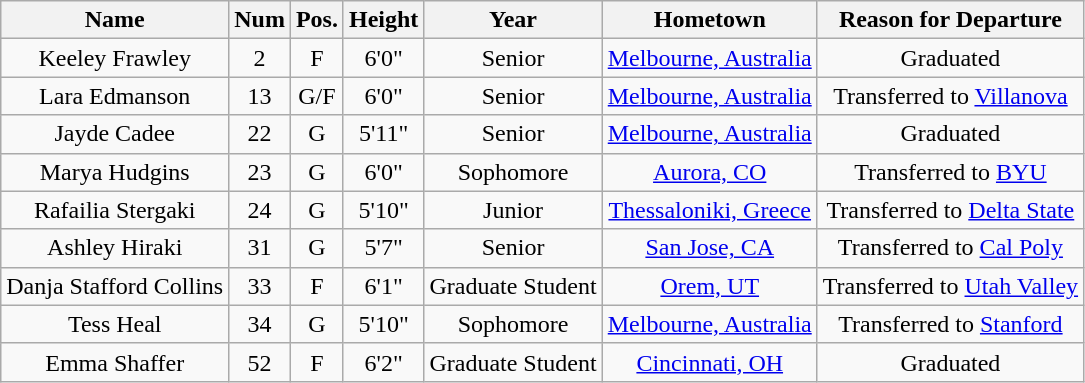<table class="wikitable sortable" style="text-align: center">
<tr align=center>
<th style=>Name</th>
<th style=>Num</th>
<th style=>Pos.</th>
<th style=>Height</th>
<th style=>Year</th>
<th style=>Hometown</th>
<th style=>Reason for Departure</th>
</tr>
<tr>
<td>Keeley Frawley</td>
<td>2</td>
<td>F</td>
<td>6'0"</td>
<td>Senior</td>
<td><a href='#'>Melbourne, Australia</a></td>
<td>Graduated</td>
</tr>
<tr>
<td>Lara Edmanson</td>
<td>13</td>
<td>G/F</td>
<td>6'0"</td>
<td>Senior</td>
<td><a href='#'>Melbourne, Australia</a></td>
<td>Transferred to <a href='#'>Villanova</a></td>
</tr>
<tr>
<td>Jayde Cadee</td>
<td>22</td>
<td>G</td>
<td>5'11"</td>
<td>Senior</td>
<td><a href='#'>Melbourne, Australia</a></td>
<td>Graduated</td>
</tr>
<tr>
<td>Marya Hudgins</td>
<td>23</td>
<td>G</td>
<td>6'0"</td>
<td>Sophomore</td>
<td><a href='#'>Aurora, CO</a></td>
<td>Transferred to <a href='#'>BYU</a></td>
</tr>
<tr>
<td>Rafailia Stergaki</td>
<td>24</td>
<td>G</td>
<td>5'10"</td>
<td>Junior</td>
<td><a href='#'>Thessaloniki, Greece</a></td>
<td>Transferred to <a href='#'>Delta State</a></td>
</tr>
<tr>
<td>Ashley Hiraki</td>
<td>31</td>
<td>G</td>
<td>5'7"</td>
<td>Senior</td>
<td><a href='#'>San Jose, CA</a></td>
<td>Transferred to <a href='#'>Cal Poly</a></td>
</tr>
<tr>
<td>Danja Stafford Collins</td>
<td>33</td>
<td>F</td>
<td>6'1"</td>
<td>Graduate Student</td>
<td><a href='#'>Orem, UT</a></td>
<td>Transferred to <a href='#'>Utah Valley</a></td>
</tr>
<tr>
<td>Tess Heal</td>
<td>34</td>
<td>G</td>
<td>5'10"</td>
<td>Sophomore</td>
<td><a href='#'>Melbourne, Australia</a></td>
<td>Transferred to <a href='#'>Stanford</a></td>
</tr>
<tr>
<td>Emma Shaffer</td>
<td>52</td>
<td>F</td>
<td>6'2"</td>
<td>Graduate Student</td>
<td><a href='#'>Cincinnati, OH</a></td>
<td>Graduated</td>
</tr>
</table>
